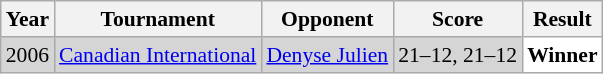<table class="sortable wikitable" style="font-size: 90%;">
<tr>
<th>Year</th>
<th>Tournament</th>
<th>Opponent</th>
<th>Score</th>
<th>Result</th>
</tr>
<tr style="background:#D5D5D5">
<td align="center">2006</td>
<td align="left"><a href='#'>Canadian International</a></td>
<td align="left"> <a href='#'>Denyse Julien</a></td>
<td align="left">21–12, 21–12</td>
<td style="text-align:left; background:white"> <strong>Winner</strong></td>
</tr>
</table>
